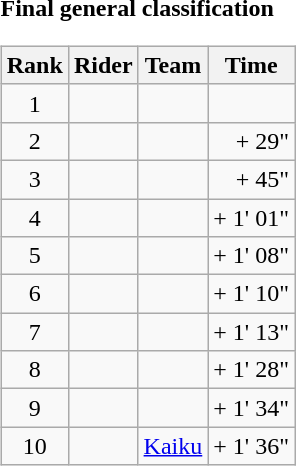<table>
<tr>
<td><strong>Final general classification</strong><br><table class="wikitable">
<tr>
<th scope="col">Rank</th>
<th scope="col">Rider</th>
<th scope="col">Team</th>
<th scope="col">Time</th>
</tr>
<tr>
<td style="text-align:center;">1</td>
<td></td>
<td></td>
<td style="text-align:right;"></td>
</tr>
<tr>
<td style="text-align:center;">2</td>
<td></td>
<td></td>
<td style="text-align:right;">+ 29"</td>
</tr>
<tr>
<td style="text-align:center;">3</td>
<td></td>
<td></td>
<td style="text-align:right;">+ 45"</td>
</tr>
<tr>
<td style="text-align:center;">4</td>
<td></td>
<td></td>
<td style="text-align:right;">+ 1' 01"</td>
</tr>
<tr>
<td style="text-align:center;">5</td>
<td></td>
<td></td>
<td style="text-align:right;">+ 1' 08"</td>
</tr>
<tr>
<td style="text-align:center;">6</td>
<td></td>
<td></td>
<td style="text-align:right;">+ 1' 10"</td>
</tr>
<tr>
<td style="text-align:center;">7</td>
<td></td>
<td></td>
<td style="text-align:right;">+ 1' 13"</td>
</tr>
<tr>
<td style="text-align:center;">8</td>
<td></td>
<td></td>
<td style="text-align:right;">+ 1' 28"</td>
</tr>
<tr>
<td style="text-align:center;">9</td>
<td></td>
<td></td>
<td style="text-align:right;">+ 1' 34"</td>
</tr>
<tr>
<td style="text-align:center;">10</td>
<td></td>
<td><a href='#'>Kaiku</a></td>
<td style="text-align:right;">+ 1' 36"</td>
</tr>
</table>
</td>
</tr>
</table>
